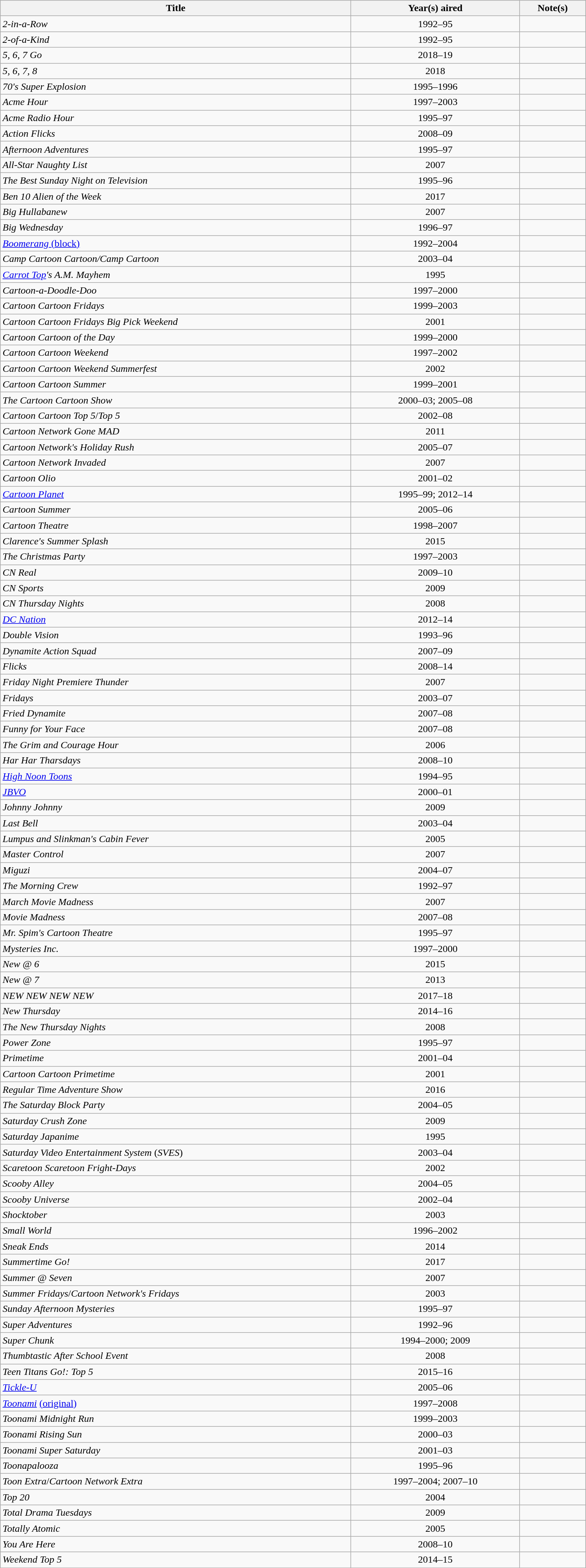<table class="wikitable plainrowheaders sortable" style="width:75%;text-align:center;">
<tr>
<th>Title</th>
<th>Year(s) aired</th>
<th class="unsortable">Note(s)</th>
</tr>
<tr>
<td scope="row" style="text-align:left;"><em>2-in-a-Row</em></td>
<td>1992–95</td>
<td></td>
</tr>
<tr>
<td scope="row" style="text-align:left;"><em>2-of-a-Kind</em></td>
<td>1992–95</td>
<td></td>
</tr>
<tr>
<td scope="row" style="text-align:left;"><em>5, 6, 7 Go</em></td>
<td>2018–19</td>
<td></td>
</tr>
<tr>
<td scope="row" style="text-align:left;"><em>5, 6, 7, 8</em></td>
<td>2018</td>
<td></td>
</tr>
<tr>
<td scope="row" style="text-align:left;"><em>70's Super Explosion</em></td>
<td>1995–1996</td>
<td></td>
</tr>
<tr>
<td scope="row" style="text-align:left;"><em>Acme Hour</em></td>
<td>1997–2003</td>
<td></td>
</tr>
<tr>
<td scope="row" style="text-align:left;"><em>Acme Radio Hour</em></td>
<td>1995–97</td>
<td></td>
</tr>
<tr>
<td scope="row" style="text-align:left;"><em>Action Flicks</em></td>
<td>2008–09</td>
<td></td>
</tr>
<tr>
<td scope="row" style="text-align:left;"><em>Afternoon Adventures</em></td>
<td>1995–97</td>
<td></td>
</tr>
<tr>
<td scope="row" style="text-align:left;"><em>All-Star Naughty List</em></td>
<td>2007</td>
<td></td>
</tr>
<tr>
<td scope="row" style="text-align:left;"><em>The Best Sunday Night on Television</em></td>
<td>1995–96</td>
<td></td>
</tr>
<tr>
<td scope="row" style="text-align:left;"><em>Ben 10 Alien of the Week</em></td>
<td>2017</td>
<td></td>
</tr>
<tr>
<td scope="row" style="text-align:left;"><em>Big Hullabanew</em></td>
<td>2007</td>
<td></td>
</tr>
<tr>
<td scope="row" style="text-align:left;"><em>Big Wednesday</em></td>
<td>1996–97</td>
<td></td>
</tr>
<tr>
<td scope="row" style="text-align:left;"><a href='#'><em>Boomerang</em> (block)</a></td>
<td>1992–2004</td>
<td></td>
</tr>
<tr>
<td scope="row" style="text-align:left;"><em>Camp Cartoon Cartoon/Camp Cartoon</em></td>
<td>2003–04</td>
<td></td>
</tr>
<tr>
<td scope="row" style="text-align:left;"><em><a href='#'>Carrot Top</a>'s A.M. Mayhem</em></td>
<td>1995</td>
<td></td>
</tr>
<tr>
<td scope="row" style="text-align:left;"><em>Cartoon-a-Doodle-Doo</em></td>
<td>1997–2000</td>
<td></td>
</tr>
<tr>
<td scope="row" style="text-align:left;"><em>Cartoon Cartoon Fridays</em></td>
<td>1999–2003</td>
<td></td>
</tr>
<tr>
<td scope="row" style="text-align:left;"><em>Cartoon Cartoon Fridays Big Pick Weekend</em></td>
<td>2001</td>
<td></td>
</tr>
<tr>
<td scope="row" style="text-align:left;"><em>Cartoon Cartoon of the Day</em></td>
<td>1999–2000</td>
<td></td>
</tr>
<tr>
<td scope="row" style="text-align:left;"><em>Cartoon Cartoon Weekend</em></td>
<td>1997–2002</td>
<td></td>
</tr>
<tr>
<td scope="row" style="text-align:left;"><em>Cartoon Cartoon Weekend Summerfest</em></td>
<td>2002</td>
<td></td>
</tr>
<tr>
<td scope="row" style="text-align:left;"><em>Cartoon Cartoon Summer</em></td>
<td>1999–2001</td>
<td></td>
</tr>
<tr>
<td scope="row" style="text-align:left;"><em>The Cartoon Cartoon Show</em></td>
<td>2000–03; 2005–08</td>
<td></td>
</tr>
<tr>
<td scope="row" style="text-align:left;"><em>Cartoon Cartoon Top 5</em>/<em>Top 5</em></td>
<td>2002–08</td>
<td></td>
</tr>
<tr>
<td scope="row" style="text-align:left;"><em>Cartoon Network Gone MAD</em></td>
<td>2011</td>
<td></td>
</tr>
<tr>
<td scope="row" style="text-align:left;"><em>Cartoon Network's Holiday Rush</em></td>
<td>2005–07</td>
<td></td>
</tr>
<tr>
<td style="text-align:left"><em>Cartoon Network Invaded</em></td>
<td>2007</td>
<td></td>
</tr>
<tr>
<td scope="row" style="text-align:left;"><em>Cartoon Olio</em></td>
<td>2001–02</td>
<td></td>
</tr>
<tr>
<td scope="row" style="text-align:left;"><em><a href='#'>Cartoon Planet</a> </em></td>
<td>1995–99; 2012–14</td>
<td></td>
</tr>
<tr>
<td scope="row" style="text-align:left;"><em>Cartoon Summer</em></td>
<td>2005–06</td>
<td></td>
</tr>
<tr>
<td scope="row" style="text-align:left;"><em>Cartoon Theatre</em></td>
<td>1998–2007</td>
<td></td>
</tr>
<tr>
<td scope="row" style="text-align:left;"><em>Clarence's Summer Splash</em></td>
<td>2015</td>
<td></td>
</tr>
<tr>
<td scope="row" style="text-align:left;"><em>The Christmas Party</em></td>
<td>1997–2003</td>
<td></td>
</tr>
<tr>
<td scope="row" style="text-align:left;"><em>CN Real</em></td>
<td>2009–10</td>
<td></td>
</tr>
<tr>
<td scope="row" style="text-align:left;"><em>CN Sports</em></td>
<td>2009</td>
<td></td>
</tr>
<tr>
<td scope="row" style="text-align:left;"><em>CN Thursday Nights</em></td>
<td>2008</td>
<td></td>
</tr>
<tr>
<td scope="row" style="text-align:left;"><em><a href='#'>DC Nation</a></em></td>
<td>2012–14</td>
<td></td>
</tr>
<tr>
<td scope="row" style="text-align:left;"><em>Double Vision</em></td>
<td>1993–96</td>
<td></td>
</tr>
<tr>
<td scope="row" style="text-align:left;"><em>Dynamite Action Squad</em></td>
<td>2007–09</td>
<td></td>
</tr>
<tr>
<td scope="row" style="text-align:left;"><em>Flicks</em></td>
<td>2008–14</td>
<td></td>
</tr>
<tr>
<td scope="row" style="text-align:left;"><em>Friday Night Premiere Thunder</em></td>
<td>2007</td>
<td></td>
</tr>
<tr>
<td scope="row" style="text-align:left;"><em>Fridays</em></td>
<td>2003–07</td>
<td></td>
</tr>
<tr>
<td scope="row" style="text-align:left;"><em>Fried Dynamite</em></td>
<td>2007–08</td>
<td></td>
</tr>
<tr>
<td scope="row" style="text-align:left;"><em>Funny for Your Face</em></td>
<td>2007–08</td>
<td></td>
</tr>
<tr>
<td scope="row" style="text-align:left;"><em>The Grim and Courage Hour</em></td>
<td>2006</td>
<td></td>
</tr>
<tr>
<td scope="row" style="text-align:left;"><em>Har Har Tharsdays</em></td>
<td>2008–10</td>
<td></td>
</tr>
<tr>
<td scope="row" style="text-align:left;"><em><a href='#'>High Noon Toons</a></em></td>
<td>1994–95</td>
<td></td>
</tr>
<tr>
<td scope="row" style="text-align:left;"><em><a href='#'>JBVO</a></em></td>
<td>2000–01</td>
<td></td>
</tr>
<tr>
<td scope="row" style="text-align:left;"><em>Johnny Johnny</em></td>
<td>2009</td>
<td></td>
</tr>
<tr>
<td scope="row" style="text-align:left;"><em>Last Bell</em></td>
<td>2003–04</td>
<td></td>
</tr>
<tr>
<td scope="row" style="text-align:left;"><em>Lumpus and Slinkman's Cabin Fever</em></td>
<td>2005</td>
<td></td>
</tr>
<tr>
<td scope="row" style="text-align:left;"><em>Master Control</em></td>
<td>2007</td>
<td></td>
</tr>
<tr>
<td scope="row" style="text-align:left;"><em>Miguzi</em></td>
<td>2004–07</td>
<td></td>
</tr>
<tr>
<td scope="row" style="text-align:left;"><em>The Morning Crew</em></td>
<td>1992–97</td>
<td></td>
</tr>
<tr>
<td scope="row" style="text-align:left;"><em>March Movie Madness</em></td>
<td>2007</td>
<td></td>
</tr>
<tr>
<td scope="row" style="text-align:left;"><em>Movie Madness</em></td>
<td>2007–08</td>
<td></td>
</tr>
<tr>
<td scope="row" style="text-align:left;"><em>Mr. Spim's Cartoon Theatre</em></td>
<td>1995–97</td>
<td></td>
</tr>
<tr>
<td scope="row" style="text-align:left;"><em>Mysteries Inc.</em></td>
<td>1997–2000</td>
<td></td>
</tr>
<tr>
<td scope="row" style="text-align:left;"><em>New @ 6</em></td>
<td>2015</td>
<td></td>
</tr>
<tr>
<td scope="row" style="text-align:left;"><em>New @ 7</em></td>
<td>2013</td>
<td></td>
</tr>
<tr>
<td scope="row" style="text-align:left;"><em>NEW NEW NEW NEW</em></td>
<td>2017–18</td>
<td></td>
</tr>
<tr>
<td scope="row" style="text-align:left;"><em>New Thursday</em></td>
<td>2014–16</td>
<td></td>
</tr>
<tr>
<td scope="row" style="text-align:left;"><em>The New Thursday Nights</em></td>
<td>2008</td>
<td></td>
</tr>
<tr>
<td scope="row" style="text-align:left;"><em>Power Zone</em></td>
<td>1995–97</td>
<td></td>
</tr>
<tr>
<td scope="row" style="text-align:left;"><em>Primetime</em></td>
<td>2001–04</td>
<td></td>
</tr>
<tr>
<td scope="row" style="text-align:left;"><em>Cartoon Cartoon Primetime</em></td>
<td>2001</td>
<td></td>
</tr>
<tr>
<td scope="row" style="text-align:left;"><em>Regular Time Adventure Show</em></td>
<td>2016</td>
<td></td>
</tr>
<tr>
<td scope="row" style="text-align:left;"><em>The Saturday Block Party</em></td>
<td>2004–05</td>
<td></td>
</tr>
<tr>
<td scope="row" style="text-align:left;"><em>Saturday Crush Zone</em></td>
<td>2009</td>
<td></td>
</tr>
<tr>
<td scope="row" style="text-align:left;"><em>Saturday Japanime</em></td>
<td>1995</td>
<td></td>
</tr>
<tr>
<td scope="row" style="text-align:left;"><em>Saturday Video Entertainment System</em> (<em>SVES</em>)</td>
<td>2003–04</td>
<td></td>
</tr>
<tr>
<td scope="row" style="text-align:left;"><em>Scaretoon Scaretoon Fright-Days</em></td>
<td>2002</td>
<td></td>
</tr>
<tr>
<td scope="row" style="text-align:left;"><em>Scooby Alley</em></td>
<td>2004–05</td>
<td></td>
</tr>
<tr>
<td scope="row" style="text-align:left;"><em>Scooby Universe</em></td>
<td>2002–04</td>
<td></td>
</tr>
<tr>
<td scope="row" style="text-align:left;"><em>Shocktober</em></td>
<td>2003</td>
<td></td>
</tr>
<tr>
<td scope="row" style="text-align:left;"><em>Small World</em></td>
<td>1996–2002</td>
<td></td>
</tr>
<tr>
<td scope="row" style="text-align:left;"><em>Sneak Ends</em></td>
<td>2014</td>
<td></td>
</tr>
<tr>
<td scope ="row" style="text-align:left;"><em>Summertime Go!</em></td>
<td>2017</td>
<td></td>
</tr>
<tr>
<td scope="row" style="text-align:left;"><em>Summer @ Seven</em></td>
<td>2007</td>
<td></td>
</tr>
<tr>
<td scope="row" style="text-align:left;"><em>Summer Fridays</em>/<em>Cartoon Network's Fridays</em></td>
<td>2003</td>
<td></td>
</tr>
<tr>
<td scope="row" style="text-align:left;"><em>Sunday Afternoon Mysteries</em></td>
<td>1995–97</td>
<td></td>
</tr>
<tr>
<td scope="row" style="text-align:left;"><em>Super Adventures</em></td>
<td>1992–96</td>
<td></td>
</tr>
<tr>
<td scope="row" style="text-align:left;"><em>Super Chunk</em></td>
<td>1994–2000; 2009</td>
<td></td>
</tr>
<tr>
<td scope="row" style="text-align:left;"><em>Thumbtastic After School Event</em></td>
<td>2008</td>
<td></td>
</tr>
<tr>
<td scope="row" style="text-align:left;"><em>Teen Titans Go!: Top 5</em></td>
<td>2015–16</td>
<td></td>
</tr>
<tr>
<td scope="row" style="text-align:left;"><em><a href='#'>Tickle-U</a></em></td>
<td>2005–06</td>
<td></td>
</tr>
<tr>
<td scope="row" style="text-align:left;"><em><a href='#'>Toonami</a></em> <a href='#'>(original)</a></td>
<td>1997–2008</td>
<td></td>
</tr>
<tr>
<td scope="row" style="text-align:left;"><em>Toonami Midnight Run</em></td>
<td>1999–2003</td>
<td></td>
</tr>
<tr>
<td scope="row" style="text-align:left;"><em>Toonami Rising Sun</em></td>
<td>2000–03</td>
<td></td>
</tr>
<tr>
<td scope="row" style="text-align:left;"><em>Toonami Super Saturday</em></td>
<td>2001–03</td>
<td></td>
</tr>
<tr>
<td scope="row" style="text-align:left;"><em>Toonapalooza</em></td>
<td>1995–96</td>
<td></td>
</tr>
<tr>
<td scope="row" style="text-align:left;"><em>Toon Extra</em>/<em>Cartoon Network Extra</em></td>
<td>1997–2004; 2007–10</td>
<td></td>
</tr>
<tr>
<td scope="row" style="text-align:left;"><em>Top 20</em></td>
<td>2004</td>
<td></td>
</tr>
<tr>
<td scope="row" style="text-align:left;"><em>Total Drama Tuesdays</em></td>
<td>2009</td>
<td></td>
</tr>
<tr>
<td scope="row" style="text-align:left;"><em>Totally Atomic</em></td>
<td>2005</td>
<td></td>
</tr>
<tr>
<td scope="row" style="text-align:left;"><em>You Are Here</em></td>
<td>2008–10</td>
<td></td>
</tr>
<tr>
<td scope="row" style="text-align:left;"><em>Weekend Top 5</em></td>
<td>2014–15</td>
<td></td>
</tr>
</table>
